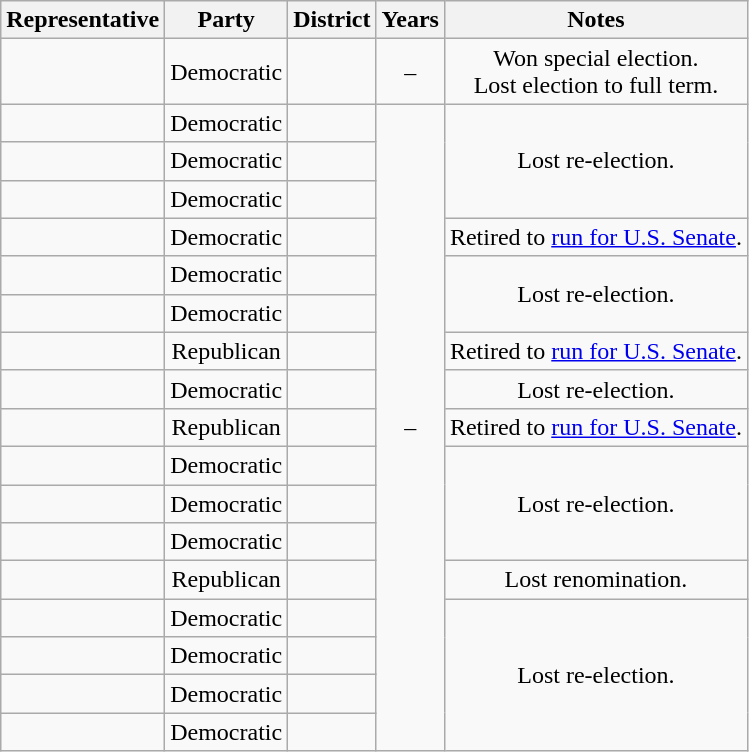<table class="wikitable sortable" style="text-align:center">
<tr valign=bottom>
<th>Representative</th>
<th>Party</th>
<th>District</th>
<th>Years</th>
<th>Notes</th>
</tr>
<tr>
<td align=left></td>
<td>Democratic</td>
<td></td>
<td nowrap> –<br></td>
<td>Won special election.<br>Lost election to full term.</td>
</tr>
<tr>
<td align=left></td>
<td>Democratic</td>
<td></td>
<td rowspan="17" nowrap=""> –<br></td>
<td rowspan="3">Lost re-election.</td>
</tr>
<tr>
<td align=left></td>
<td>Democratic</td>
<td></td>
</tr>
<tr>
<td align=left></td>
<td>Democratic</td>
<td></td>
</tr>
<tr>
<td align=left></td>
<td>Democratic</td>
<td></td>
<td>Retired to <a href='#'>run for U.S. Senate</a>.</td>
</tr>
<tr>
<td align=left></td>
<td>Democratic</td>
<td></td>
<td rowspan="2">Lost re-election.</td>
</tr>
<tr>
<td align=left></td>
<td>Democratic</td>
<td></td>
</tr>
<tr>
<td align=left></td>
<td>Republican</td>
<td></td>
<td>Retired to <a href='#'>run for U.S. Senate</a>.</td>
</tr>
<tr>
<td align=left></td>
<td>Democratic</td>
<td></td>
<td>Lost re-election.</td>
</tr>
<tr>
<td align=left></td>
<td>Republican</td>
<td></td>
<td>Retired to <a href='#'>run for U.S. Senate</a>.</td>
</tr>
<tr>
<td align=left></td>
<td>Democratic</td>
<td></td>
<td rowspan="3">Lost re-election.</td>
</tr>
<tr>
<td align=left></td>
<td>Democratic</td>
<td></td>
</tr>
<tr>
<td align=left></td>
<td>Democratic</td>
<td></td>
</tr>
<tr>
<td align=left></td>
<td>Republican</td>
<td></td>
<td>Lost renomination.</td>
</tr>
<tr>
<td align=left></td>
<td>Democratic</td>
<td></td>
<td rowspan="4">Lost re-election.</td>
</tr>
<tr>
<td align=left></td>
<td>Democratic</td>
<td></td>
</tr>
<tr>
<td align=left></td>
<td>Democratic</td>
<td></td>
</tr>
<tr>
<td align=left></td>
<td>Democratic</td>
<td></td>
</tr>
</table>
